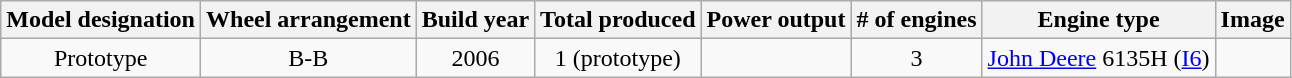<table class="wikitable" border="1">
<tr>
<th>Model designation</th>
<th>Wheel arrangement</th>
<th>Build year</th>
<th>Total produced</th>
<th>Power output</th>
<th># of engines</th>
<th>Engine type</th>
<th>Image</th>
</tr>
<tr align="center">
<td>Prototype</td>
<td>B-B</td>
<td>2006</td>
<td>1 (prototype)</td>
<td></td>
<td>3</td>
<td><a href='#'>John Deere</a> 6135H (<a href='#'>I6</a>)</td>
<td></td>
</tr>
</table>
